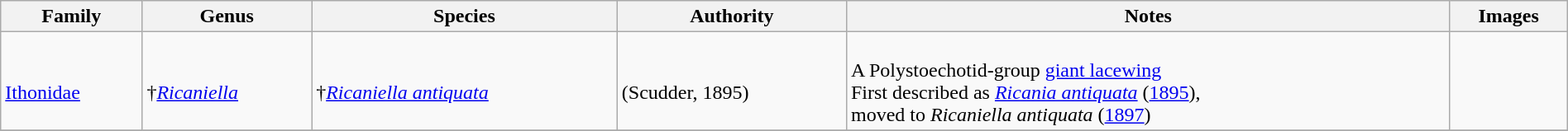<table class="wikitable sortable"  style="margin:auto; width:100%;">
<tr>
<th>Family</th>
<th>Genus</th>
<th>Species</th>
<th>Authority</th>
<th>Notes</th>
<th>Images</th>
</tr>
<tr>
<td><br><a href='#'>Ithonidae</a></td>
<td><br>†<em><a href='#'>Ricaniella</a></em></td>
<td><br>†<em><a href='#'>Ricaniella antiquata</a></em></td>
<td><br>(Scudder, 1895)</td>
<td><br>A Polystoechotid-group <a href='#'>giant lacewing</a><br> First described as <em><a href='#'>Ricania antiquata</a></em> (<a href='#'>1895</a>),<br> moved to <em>Ricaniella antiquata</em> (<a href='#'>1897</a>)</td>
<td><br></td>
</tr>
<tr>
</tr>
</table>
